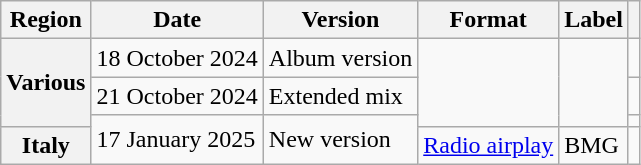<table class="wikitable plainrowheaders">
<tr>
<th scope="col">Region</th>
<th scope="col">Date</th>
<th scope="col">Version</th>
<th scope="col">Format</th>
<th scope="col">Label</th>
<th scope="col"></th>
</tr>
<tr>
<th scope="row" rowspan="3">Various</th>
<td>18 October 2024</td>
<td>Album version</td>
<td rowspan="3"></td>
<td rowspan="3"></td>
<td style="text-align:center;"></td>
</tr>
<tr>
<td>21 October 2024</td>
<td>Extended mix</td>
<td style="text-align:center;"></td>
</tr>
<tr>
<td rowspan="2">17 January 2025</td>
<td rowspan="2">New version</td>
<td style="text-align:center;"></td>
</tr>
<tr>
<th scope="row">Italy</th>
<td><a href='#'>Radio airplay</a></td>
<td>BMG</td>
<td style="text-align:center;"></td>
</tr>
</table>
